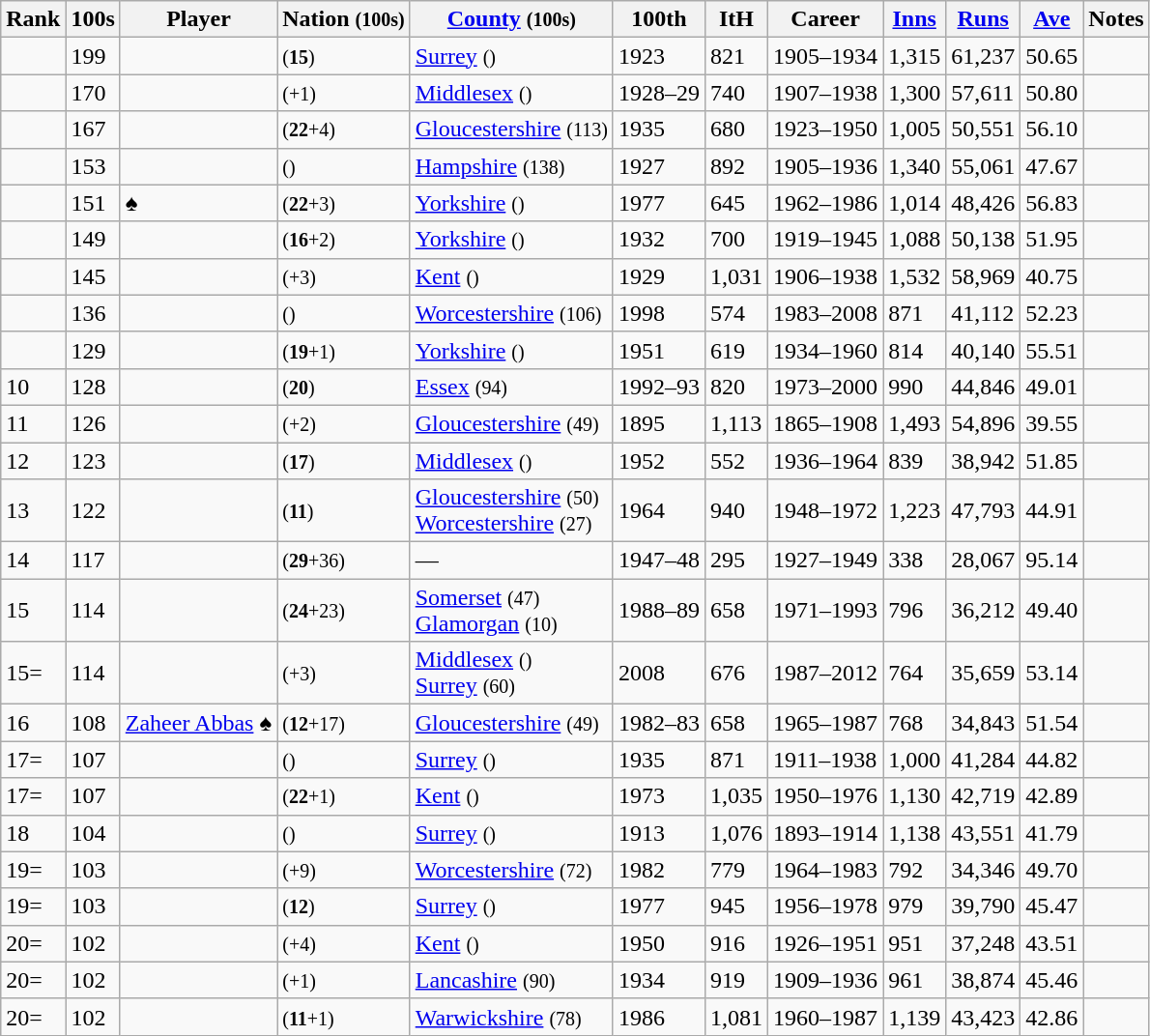<table class="wikitable sortable">
<tr>
<th>Rank</th>
<th>100s</th>
<th>Player</th>
<th>Nation <small>(100s)</small></th>
<th>  <a href='#'>County</a> <small>(100s)</small></th>
<th>100th</th>
<th>ItH</th>
<th>Career</th>
<th><a href='#'>Inns</a></th>
<th><a href='#'>Runs</a></th>
<th><a href='#'>Ave</a></th>
<th class="unsortable">Notes</th>
</tr>
<tr>
<td></td>
<td>199</td>
<td></td>
<td> <small>(<strong>15</strong>) </small></td>
<td><a href='#'>Surrey</a> <small>()</small></td>
<td>1923</td>
<td>821</td>
<td>1905–1934</td>
<td>1,315</td>
<td>61,237</td>
<td>50.65</td>
<td align=center></td>
</tr>
<tr>
<td></td>
<td>170</td>
<td></td>
<td> <small>(<strong></strong>+1)</small></td>
<td><a href='#'>Middlesex</a> <small>()</small></td>
<td>1928–29</td>
<td>740</td>
<td>1907–1938</td>
<td>1,300</td>
<td>57,611</td>
<td>50.80</td>
<td align=center></td>
</tr>
<tr>
<td></td>
<td>167</td>
<td></td>
<td> <small>(<strong>22</strong>+4)</small></td>
<td><a href='#'>Gloucestershire</a> <small>(113)</small></td>
<td>1935</td>
<td>680</td>
<td>1923–1950</td>
<td>1,005</td>
<td>50,551</td>
<td>56.10</td>
<td align=center></td>
</tr>
<tr>
<td></td>
<td>153</td>
<td></td>
<td> <small>(<strong></strong>)</small></td>
<td><a href='#'>Hampshire</a> <small>(138) </small></td>
<td>1927</td>
<td>892</td>
<td>1905–1936</td>
<td>1,340</td>
<td>55,061</td>
<td>47.67</td>
<td align=center></td>
</tr>
<tr>
<td></td>
<td>151</td>
<td> ♠</td>
<td> <small>(<strong>22</strong>+3)</small></td>
<td><a href='#'>Yorkshire</a> <small>()</small></td>
<td>1977</td>
<td>645</td>
<td>1962–1986</td>
<td>1,014</td>
<td>48,426</td>
<td>56.83</td>
<td align=center></td>
</tr>
<tr>
<td></td>
<td>149</td>
<td></td>
<td> <small>(<strong>16</strong>+2)</small></td>
<td><a href='#'>Yorkshire</a> <small>()</small></td>
<td>1932</td>
<td>700</td>
<td>1919–1945</td>
<td>1,088</td>
<td>50,138</td>
<td>51.95</td>
<td align=center></td>
</tr>
<tr>
<td></td>
<td>145</td>
<td></td>
<td> <small>(<strong></strong>+3)</small></td>
<td><a href='#'>Kent</a>  <small>()</small></td>
<td>1929</td>
<td>1,031</td>
<td>1906–1938</td>
<td>1,532</td>
<td>58,969</td>
<td>40.75</td>
<td align=center></td>
</tr>
<tr>
<td></td>
<td>136</td>
<td></td>
<td> <small>(<strong></strong>)</small></td>
<td><a href='#'>Worcestershire</a> <small>(106) </small></td>
<td>1998</td>
<td>574</td>
<td>1983–2008</td>
<td>871</td>
<td>41,112</td>
<td>52.23</td>
<td align=center></td>
</tr>
<tr>
<td></td>
<td>129</td>
<td></td>
<td> <small>(<strong>19</strong>+1)</small></td>
<td><a href='#'>Yorkshire</a> <small>()</small></td>
<td>1951</td>
<td>619</td>
<td>1934–1960</td>
<td>814</td>
<td>40,140</td>
<td>55.51</td>
<td align=center></td>
</tr>
<tr>
<td>10</td>
<td>128</td>
<td></td>
<td> <small>(<strong>20</strong>) </small></td>
<td><a href='#'>Essex</a> <small>(94) </small></td>
<td>1992–93</td>
<td>820</td>
<td>1973–2000</td>
<td>990</td>
<td>44,846</td>
<td>49.01</td>
<td align=center></td>
</tr>
<tr>
<td>11</td>
<td>126</td>
<td></td>
<td> <small>(<strong></strong>+2)</small></td>
<td><a href='#'>Gloucestershire</a> <small>(49) </small></td>
<td>1895</td>
<td>1,113</td>
<td>1865–1908</td>
<td>1,493</td>
<td>54,896</td>
<td>39.55</td>
<td align=center></td>
</tr>
<tr>
<td>12</td>
<td>123</td>
<td></td>
<td> <small>(<strong>17</strong>) </small></td>
<td><a href='#'>Middlesex</a> <small>()</small></td>
<td>1952</td>
<td>552</td>
<td>1936–1964</td>
<td>839</td>
<td>38,942</td>
<td>51.85</td>
<td align=center></td>
</tr>
<tr>
<td>13</td>
<td>122</td>
<td></td>
<td> <small>(<strong>11</strong>) </small></td>
<td><a href='#'>Gloucestershire</a> <small>(50)</small><br><a href='#'>Worcestershire</a> <small>(27) </small></td>
<td>1964</td>
<td>940</td>
<td>1948–1972</td>
<td>1,223</td>
<td>47,793</td>
<td>44.91</td>
<td align=center></td>
</tr>
<tr>
<td>14</td>
<td>117</td>
<td></td>
<td> <small>(<strong>29</strong>+36)</small></td>
<td>—</td>
<td>1947–48</td>
<td>295</td>
<td>1927–1949</td>
<td>338</td>
<td>28,067</td>
<td>95.14</td>
<td align=center></td>
</tr>
<tr>
<td>15</td>
<td>114</td>
<td></td>
<td> <small>(<strong>24</strong>+23)</small></td>
<td><a href='#'>Somerset</a> <small>(47)</small><br><a href='#'>Glamorgan</a> <small>(10) </small></td>
<td>1988–89</td>
<td>658</td>
<td>1971–1993</td>
<td>796</td>
<td>36,212</td>
<td>49.40</td>
<td align=center></td>
</tr>
<tr>
<td>15=</td>
<td>114</td>
<td></td>
<td> <small>(<strong></strong>+3)</small></td>
<td><a href='#'>Middlesex</a> <small>()</small><br><a href='#'>Surrey</a> <small>(60) </small></td>
<td>2008</td>
<td>676</td>
<td>1987–2012</td>
<td>764</td>
<td>35,659</td>
<td>53.14</td>
<td align=center></td>
</tr>
<tr>
<td>16</td>
<td>108</td>
<td><a href='#'>Zaheer Abbas</a> ♠</td>
<td> <small>(<strong>12</strong>+17)</small></td>
<td><a href='#'>Gloucestershire</a>  <small>(49) </small></td>
<td>1982–83</td>
<td>658</td>
<td>1965–1987</td>
<td>768</td>
<td>34,843</td>
<td>51.54</td>
<td align=center></td>
</tr>
<tr>
<td>17=</td>
<td>107</td>
<td></td>
<td> <small>(<strong></strong>)</small></td>
<td><a href='#'>Surrey</a> <small>()</small></td>
<td>1935</td>
<td>871</td>
<td>1911–1938</td>
<td>1,000</td>
<td>41,284</td>
<td>44.82</td>
<td align=center></td>
</tr>
<tr>
<td>17=</td>
<td>107</td>
<td></td>
<td> <small>(<strong>22</strong>+1)</small></td>
<td><a href='#'>Kent</a> <small>()</small></td>
<td>1973</td>
<td>1,035</td>
<td>1950–1976</td>
<td>1,130</td>
<td>42,719</td>
<td>42.89</td>
<td align=center></td>
</tr>
<tr>
<td>18</td>
<td>104</td>
<td></td>
<td> <small>(<strong></strong>)</small></td>
<td><a href='#'>Surrey</a> <small>()</small></td>
<td>1913</td>
<td>1,076</td>
<td>1893–1914</td>
<td>1,138</td>
<td>43,551</td>
<td>41.79</td>
<td align=center></td>
</tr>
<tr>
<td>19=</td>
<td>103</td>
<td></td>
<td> <small>(<strong></strong>+9)</small></td>
<td><a href='#'>Worcestershire</a> <small>(72) </small></td>
<td>1982</td>
<td>779</td>
<td>1964–1983</td>
<td>792</td>
<td>34,346</td>
<td>49.70</td>
<td align=center></td>
</tr>
<tr>
<td>19=</td>
<td>103</td>
<td></td>
<td> <small>(<strong>12</strong>) </small></td>
<td><a href='#'>Surrey</a> <small>()</small></td>
<td>1977</td>
<td>945</td>
<td>1956–1978</td>
<td>979</td>
<td>39,790</td>
<td>45.47</td>
<td align=center></td>
</tr>
<tr>
<td>20=</td>
<td>102</td>
<td></td>
<td> <small>(<strong></strong>+4)</small></td>
<td><a href='#'>Kent</a> <small>()</small></td>
<td>1950</td>
<td>916</td>
<td>1926–1951</td>
<td>951</td>
<td>37,248</td>
<td>43.51</td>
<td align=center></td>
</tr>
<tr>
<td>20=</td>
<td>102</td>
<td></td>
<td> <small>(<strong></strong>+1)</small></td>
<td><a href='#'>Lancashire</a> <small>(90) </small></td>
<td>1934</td>
<td>919</td>
<td>1909–1936</td>
<td>961</td>
<td>38,874</td>
<td>45.46</td>
<td align=center></td>
</tr>
<tr>
<td>20=</td>
<td>102</td>
<td></td>
<td> <small>(<strong>11</strong>+1)</small></td>
<td><a href='#'>Warwickshire</a> <small>(78) </small></td>
<td>1986</td>
<td>1,081</td>
<td>1960–1987</td>
<td>1,139</td>
<td>43,423</td>
<td>42.86</td>
<td align=center></td>
</tr>
</table>
